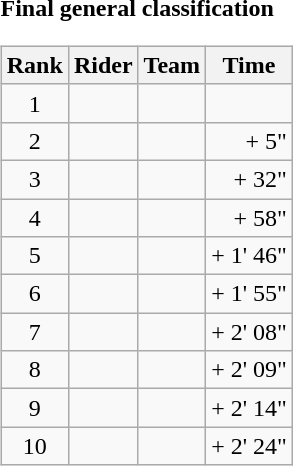<table>
<tr>
<td><strong>Final general classification</strong><br><table class="wikitable">
<tr>
<th scope="col">Rank</th>
<th scope="col">Rider</th>
<th scope="col">Team</th>
<th scope="col">Time</th>
</tr>
<tr>
<td style="text-align:center;">1</td>
<td></td>
<td></td>
<td style="text-align:right;"></td>
</tr>
<tr>
<td style="text-align:center;">2</td>
<td></td>
<td></td>
<td style="text-align:right;">+ 5"</td>
</tr>
<tr>
<td style="text-align:center;">3</td>
<td></td>
<td></td>
<td style="text-align:right;">+ 32"</td>
</tr>
<tr>
<td style="text-align:center;">4</td>
<td></td>
<td></td>
<td style="text-align:right;">+ 58"</td>
</tr>
<tr>
<td style="text-align:center;">5</td>
<td></td>
<td></td>
<td style="text-align:right;">+ 1' 46"</td>
</tr>
<tr>
<td style="text-align:center;">6</td>
<td></td>
<td></td>
<td style="text-align:right;">+ 1' 55"</td>
</tr>
<tr>
<td style="text-align:center;">7</td>
<td></td>
<td></td>
<td style="text-align:right;">+ 2' 08"</td>
</tr>
<tr>
<td style="text-align:center;">8</td>
<td></td>
<td></td>
<td style="text-align:right;">+ 2' 09"</td>
</tr>
<tr>
<td style="text-align:center;">9</td>
<td></td>
<td></td>
<td style="text-align:right;">+ 2' 14"</td>
</tr>
<tr>
<td style="text-align:center;">10</td>
<td></td>
<td></td>
<td style="text-align:right;">+ 2' 24"</td>
</tr>
</table>
</td>
</tr>
</table>
